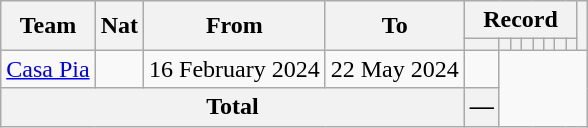<table class="wikitable" style="text-align: center">
<tr>
<th rowspan="2">Team</th>
<th rowspan="2">Nat</th>
<th rowspan="2">From</th>
<th rowspan="2">To</th>
<th colspan="8">Record</th>
<th rowspan=2></th>
</tr>
<tr>
<th></th>
<th></th>
<th></th>
<th></th>
<th></th>
<th></th>
<th></th>
<th></th>
</tr>
<tr>
<td align=left><a href='#'>Casa Pia</a></td>
<td></td>
<td align=left>16 February 2024</td>
<td align=left>22 May 2024<br></td>
<td></td>
</tr>
<tr>
<th colspan="4">Total<br></th>
<th>—</th>
</tr>
</table>
